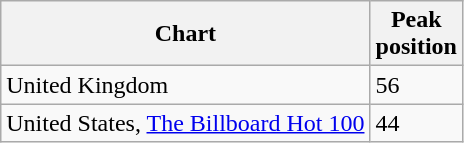<table class="wikitable sortable plainrowheaders">
<tr>
<th>Chart</th>
<th>Peak<br>position</th>
</tr>
<tr>
<td>United Kingdom</td>
<td>56</td>
</tr>
<tr>
<td>United States, <a href='#'>The Billboard Hot 100</a></td>
<td>44</td>
</tr>
</table>
